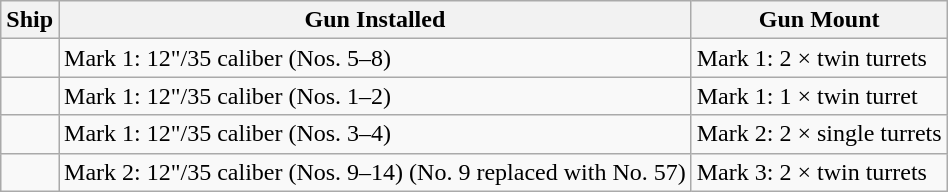<table class="wikitable">
<tr>
<th>Ship</th>
<th>Gun Installed</th>
<th>Gun Mount</th>
</tr>
<tr>
<td></td>
<td>Mark 1: 12"/35 caliber (Nos. 5–8)</td>
<td>Mark 1: 2 × twin turrets</td>
</tr>
<tr>
<td></td>
<td>Mark 1: 12"/35 caliber (Nos. 1–2)</td>
<td>Mark 1: 1 × twin turret</td>
</tr>
<tr>
<td></td>
<td>Mark 1: 12"/35 caliber (Nos. 3–4)</td>
<td>Mark 2: 2 × single turrets</td>
</tr>
<tr>
<td></td>
<td>Mark 2: 12"/35 caliber (Nos. 9–14) (No. 9 replaced with No. 57)</td>
<td>Mark 3: 2 × twin turrets</td>
</tr>
</table>
